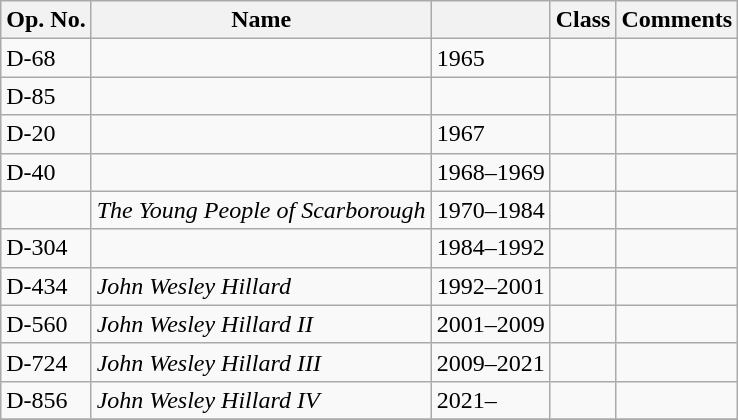<table class="wikitable">
<tr>
<th>Op. No.</th>
<th>Name</th>
<th></th>
<th>Class</th>
<th>Comments</th>
</tr>
<tr>
<td>D-68</td>
<td></td>
<td>1965</td>
<td></td>
<td></td>
</tr>
<tr>
<td>D-85</td>
<td></td>
<td></td>
<td></td>
<td></td>
</tr>
<tr>
<td>D-20</td>
<td></td>
<td>1967</td>
<td></td>
<td></td>
</tr>
<tr>
<td>D-40</td>
<td></td>
<td>1968–1969</td>
<td></td>
<td></td>
</tr>
<tr>
<td></td>
<td><em>The Young People of Scarborough</em></td>
<td>1970–1984</td>
<td></td>
<td></td>
</tr>
<tr>
<td>D-304</td>
<td></td>
<td>1984–1992</td>
<td></td>
<td></td>
</tr>
<tr>
<td>D-434</td>
<td><em>John Wesley Hillard</em></td>
<td>1992–2001</td>
<td></td>
<td></td>
</tr>
<tr>
<td>D-560</td>
<td><em>John Wesley Hillard II</em></td>
<td>2001–2009</td>
<td></td>
<td></td>
</tr>
<tr>
<td>D-724</td>
<td><em>John Wesley Hillard III</em></td>
<td>2009–2021</td>
<td></td>
<td></td>
</tr>
<tr>
<td>D-856</td>
<td><em>John Wesley Hillard IV</em></td>
<td>2021–</td>
<td></td>
<td></td>
</tr>
<tr>
</tr>
</table>
